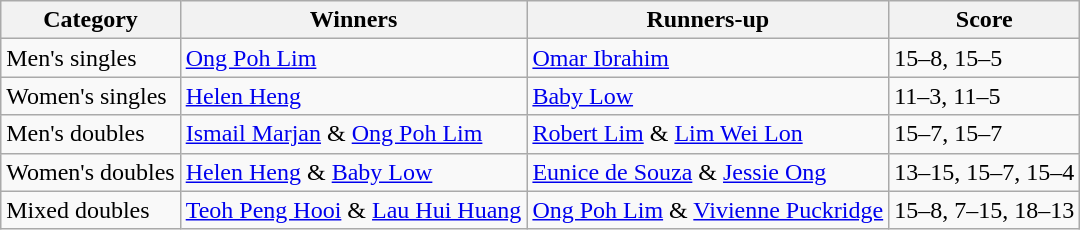<table class="wikitable">
<tr>
<th>Category</th>
<th>Winners</th>
<th>Runners-up</th>
<th>Score</th>
</tr>
<tr>
<td>Men's singles</td>
<td> <a href='#'>Ong Poh Lim</a></td>
<td> <a href='#'>Omar Ibrahim</a></td>
<td>15–8, 15–5</td>
</tr>
<tr>
<td>Women's singles</td>
<td> <a href='#'>Helen Heng</a></td>
<td> <a href='#'>Baby Low</a></td>
<td>11–3, 11–5</td>
</tr>
<tr>
<td>Men's doubles</td>
<td> <a href='#'>Ismail Marjan</a> & <a href='#'>Ong Poh Lim</a></td>
<td> <a href='#'>Robert Lim</a> & <a href='#'>Lim Wei Lon</a></td>
<td>15–7, 15–7</td>
</tr>
<tr>
<td>Women's doubles</td>
<td> <a href='#'>Helen Heng</a> & <a href='#'>Baby Low</a></td>
<td> <a href='#'>Eunice de Souza</a> & <a href='#'>Jessie Ong</a></td>
<td>13–15, 15–7, 15–4</td>
</tr>
<tr>
<td>Mixed doubles</td>
<td> <a href='#'>Teoh Peng Hooi</a> & <a href='#'>Lau Hui Huang</a></td>
<td> <a href='#'>Ong Poh Lim</a> & <a href='#'>Vivienne Puckridge</a></td>
<td>15–8, 7–15, 18–13</td>
</tr>
</table>
